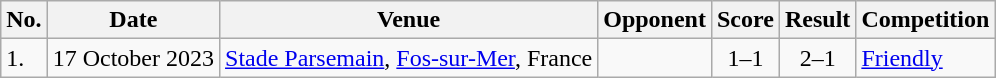<table class="wikitable">
<tr>
<th>No.</th>
<th>Date</th>
<th>Venue</th>
<th>Opponent</th>
<th>Score</th>
<th>Result</th>
<th>Competition</th>
</tr>
<tr>
<td>1.</td>
<td>17 October 2023</td>
<td><a href='#'>Stade Parsemain</a>, <a href='#'>Fos-sur-Mer</a>, France</td>
<td></td>
<td align=center>1–1</td>
<td align=center>2–1</td>
<td><a href='#'>Friendly</a></td>
</tr>
</table>
